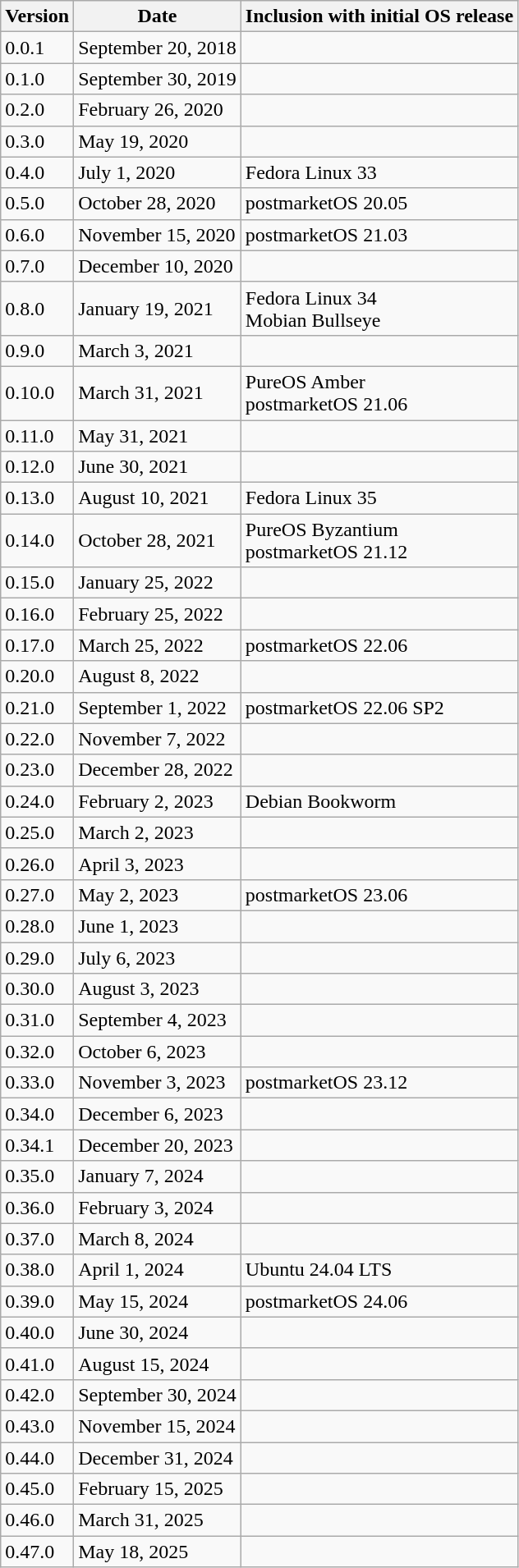<table class="wikitable">
<tr>
<th>Version</th>
<th>Date</th>
<th>Inclusion with initial OS release</th>
</tr>
<tr>
<td>0.0.1</td>
<td>September 20, 2018</td>
<td></td>
</tr>
<tr>
<td>0.1.0</td>
<td>September 30, 2019</td>
<td></td>
</tr>
<tr>
<td>0.2.0</td>
<td>February 26, 2020</td>
<td></td>
</tr>
<tr>
<td>0.3.0</td>
<td>May 19, 2020</td>
<td></td>
</tr>
<tr>
<td>0.4.0</td>
<td>July 1, 2020</td>
<td>Fedora Linux 33</td>
</tr>
<tr>
<td>0.5.0</td>
<td>October 28, 2020</td>
<td>postmarketOS 20.05</td>
</tr>
<tr>
<td>0.6.0</td>
<td>November 15, 2020</td>
<td>postmarketOS 21.03</td>
</tr>
<tr>
<td>0.7.0</td>
<td>December 10, 2020</td>
<td></td>
</tr>
<tr>
<td>0.8.0</td>
<td>January 19, 2021</td>
<td>Fedora Linux 34<br>Mobian Bullseye</td>
</tr>
<tr>
<td>0.9.0</td>
<td>March 3, 2021</td>
<td></td>
</tr>
<tr>
<td>0.10.0</td>
<td>March 31, 2021</td>
<td>PureOS Amber<br>postmarketOS 21.06</td>
</tr>
<tr>
<td>0.11.0</td>
<td>May 31, 2021</td>
<td></td>
</tr>
<tr>
<td>0.12.0</td>
<td>June 30, 2021</td>
<td></td>
</tr>
<tr>
<td>0.13.0</td>
<td>August 10, 2021</td>
<td>Fedora Linux 35</td>
</tr>
<tr>
<td>0.14.0</td>
<td>October 28, 2021</td>
<td>PureOS Byzantium<br>postmarketOS 21.12</td>
</tr>
<tr>
<td>0.15.0</td>
<td>January 25, 2022</td>
<td></td>
</tr>
<tr>
<td>0.16.0</td>
<td>February 25, 2022</td>
<td></td>
</tr>
<tr>
<td>0.17.0</td>
<td>March 25, 2022</td>
<td>postmarketOS 22.06</td>
</tr>
<tr>
<td>0.20.0</td>
<td>August 8, 2022</td>
<td></td>
</tr>
<tr>
<td>0.21.0</td>
<td>September 1, 2022</td>
<td>postmarketOS 22.06 SP2</td>
</tr>
<tr>
<td>0.22.0</td>
<td>November 7, 2022</td>
<td></td>
</tr>
<tr>
<td>0.23.0</td>
<td>December 28, 2022</td>
<td></td>
</tr>
<tr>
<td>0.24.0</td>
<td>February 2, 2023</td>
<td>Debian Bookworm</td>
</tr>
<tr>
<td>0.25.0</td>
<td>March 2, 2023</td>
<td></td>
</tr>
<tr>
<td>0.26.0</td>
<td>April 3, 2023</td>
<td></td>
</tr>
<tr>
<td>0.27.0</td>
<td>May 2, 2023</td>
<td>postmarketOS 23.06</td>
</tr>
<tr>
<td>0.28.0</td>
<td>June 1, 2023</td>
<td></td>
</tr>
<tr>
<td>0.29.0</td>
<td>July 6, 2023</td>
<td></td>
</tr>
<tr>
<td>0.30.0</td>
<td>August 3, 2023</td>
<td></td>
</tr>
<tr>
<td>0.31.0</td>
<td>September 4, 2023</td>
<td></td>
</tr>
<tr>
<td>0.32.0</td>
<td>October 6, 2023</td>
<td></td>
</tr>
<tr>
<td>0.33.0</td>
<td>November 3, 2023</td>
<td>postmarketOS 23.12</td>
</tr>
<tr>
<td>0.34.0</td>
<td>December 6, 2023</td>
<td></td>
</tr>
<tr>
<td>0.34.1</td>
<td>December 20, 2023</td>
<td></td>
</tr>
<tr>
<td>0.35.0</td>
<td>January 7, 2024</td>
<td></td>
</tr>
<tr>
<td>0.36.0</td>
<td>February 3, 2024</td>
<td></td>
</tr>
<tr>
<td>0.37.0</td>
<td>March 8, 2024</td>
<td></td>
</tr>
<tr>
<td>0.38.0</td>
<td>April 1, 2024</td>
<td>Ubuntu 24.04 LTS</td>
</tr>
<tr>
<td>0.39.0</td>
<td>May 15, 2024</td>
<td>postmarketOS 24.06</td>
</tr>
<tr>
<td>0.40.0</td>
<td>June 30, 2024</td>
<td></td>
</tr>
<tr>
<td>0.41.0</td>
<td>August 15, 2024</td>
<td></td>
</tr>
<tr>
<td>0.42.0</td>
<td>September 30, 2024</td>
<td></td>
</tr>
<tr>
<td>0.43.0</td>
<td>November 15, 2024</td>
<td></td>
</tr>
<tr>
<td>0.44.0</td>
<td>December 31, 2024</td>
<td></td>
</tr>
<tr>
<td>0.45.0</td>
<td>February 15, 2025</td>
<td></td>
</tr>
<tr>
<td>0.46.0</td>
<td>March 31, 2025</td>
<td></td>
</tr>
<tr>
<td>0.47.0</td>
<td>May 18, 2025</td>
<td></td>
</tr>
</table>
